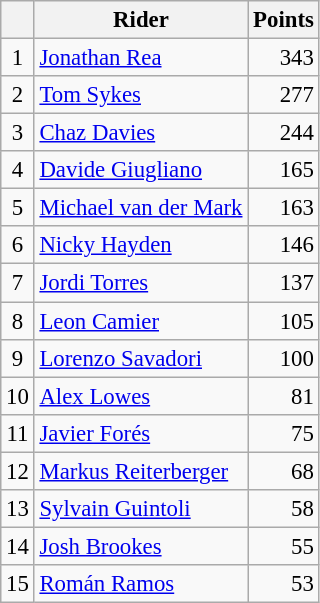<table class="wikitable" style="font-size: 95%;">
<tr>
<th></th>
<th>Rider</th>
<th>Points</th>
</tr>
<tr>
<td align=center>1</td>
<td> <a href='#'>Jonathan Rea</a></td>
<td align=right>343</td>
</tr>
<tr>
<td align=center>2</td>
<td> <a href='#'>Tom Sykes</a></td>
<td align=right>277</td>
</tr>
<tr>
<td align=center>3</td>
<td> <a href='#'>Chaz Davies</a></td>
<td align=right>244</td>
</tr>
<tr>
<td align=center>4</td>
<td> <a href='#'>Davide Giugliano</a></td>
<td align=right>165</td>
</tr>
<tr>
<td align=center>5</td>
<td> <a href='#'>Michael van der Mark</a></td>
<td align=right>163</td>
</tr>
<tr>
<td align=center>6</td>
<td> <a href='#'>Nicky Hayden</a></td>
<td align=right>146</td>
</tr>
<tr>
<td align=center>7</td>
<td> <a href='#'>Jordi Torres</a></td>
<td align=right>137</td>
</tr>
<tr>
<td align=center>8</td>
<td> <a href='#'>Leon Camier</a></td>
<td align=right>105</td>
</tr>
<tr>
<td align=center>9</td>
<td> <a href='#'>Lorenzo Savadori</a></td>
<td align=right>100</td>
</tr>
<tr>
<td align=center>10</td>
<td> <a href='#'>Alex Lowes</a></td>
<td align=right>81</td>
</tr>
<tr>
<td align=center>11</td>
<td> <a href='#'>Javier Forés</a></td>
<td align=right>75</td>
</tr>
<tr>
<td align=center>12</td>
<td> <a href='#'>Markus Reiterberger</a></td>
<td align=right>68</td>
</tr>
<tr>
<td align=center>13</td>
<td> <a href='#'>Sylvain Guintoli</a></td>
<td align=right>58</td>
</tr>
<tr>
<td align=center>14</td>
<td> <a href='#'>Josh Brookes</a></td>
<td align=right>55</td>
</tr>
<tr>
<td align=center>15</td>
<td> <a href='#'>Román Ramos</a></td>
<td align=right>53</td>
</tr>
</table>
